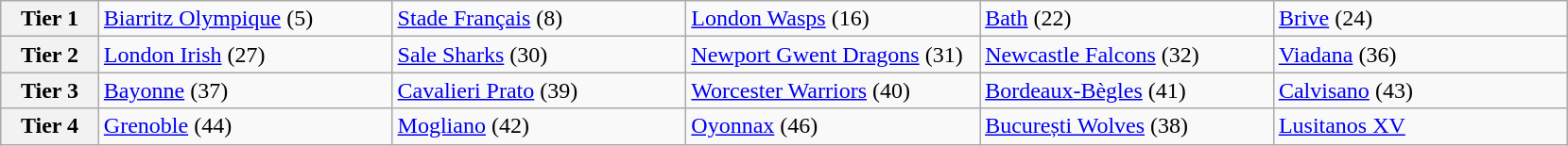<table class="wikitable">
<tr>
<th width=6%>Tier 1</th>
<td width=18%> <a href='#'>Biarritz Olympique</a> (5)</td>
<td width=18%> <a href='#'>Stade Français</a> (8)</td>
<td width=18%> <a href='#'>London Wasps</a> (16)</td>
<td width=18%> <a href='#'>Bath</a> (22)</td>
<td width=18%> <a href='#'>Brive</a> (24)</td>
</tr>
<tr>
<th>Tier 2</th>
<td> <a href='#'>London Irish</a> (27)</td>
<td> <a href='#'>Sale Sharks</a> (30)</td>
<td> <a href='#'>Newport Gwent Dragons</a> (31)</td>
<td> <a href='#'>Newcastle Falcons</a> (32)</td>
<td> <a href='#'>Viadana</a> (36)</td>
</tr>
<tr>
<th>Tier 3</th>
<td> <a href='#'>Bayonne</a> (37)</td>
<td> <a href='#'>Cavalieri Prato</a> (39)</td>
<td> <a href='#'>Worcester Warriors</a> (40)</td>
<td> <a href='#'>Bordeaux-Bègles</a> (41)</td>
<td> <a href='#'>Calvisano</a> (43)</td>
</tr>
<tr>
<th>Tier 4</th>
<td> <a href='#'>Grenoble</a> (44)</td>
<td> <a href='#'>Mogliano</a> (42)</td>
<td> <a href='#'>Oyonnax</a> (46)</td>
<td> <a href='#'>București Wolves</a> (38)</td>
<td> <a href='#'>Lusitanos XV</a></td>
</tr>
</table>
